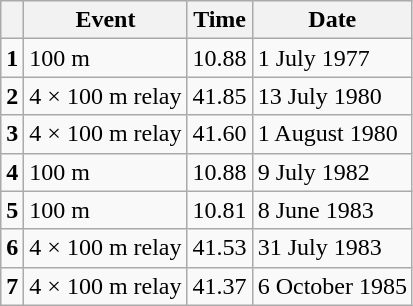<table class=wikitable>
<tr>
<th></th>
<th><strong>Event</strong></th>
<th><strong>Time</strong></th>
<th><strong>Date</strong></th>
</tr>
<tr>
<td><strong>1</strong></td>
<td>100 m</td>
<td>10.88</td>
<td>1 July 1977</td>
</tr>
<tr>
<td><strong>2</strong></td>
<td>4 × 100 m relay</td>
<td>41.85</td>
<td>13 July 1980</td>
</tr>
<tr>
<td><strong>3</strong></td>
<td>4 × 100 m relay</td>
<td>41.60</td>
<td>1 August 1980</td>
</tr>
<tr>
<td><strong>4</strong></td>
<td>100 m</td>
<td>10.88</td>
<td>9 July 1982</td>
</tr>
<tr>
<td><strong>5</strong></td>
<td>100 m</td>
<td>10.81</td>
<td>8 June 1983</td>
</tr>
<tr>
<td><strong>6</strong></td>
<td>4 × 100 m relay</td>
<td>41.53</td>
<td>31 July 1983</td>
</tr>
<tr>
<td><strong>7</strong></td>
<td>4 × 100 m relay</td>
<td>41.37</td>
<td>6 October 1985</td>
</tr>
</table>
